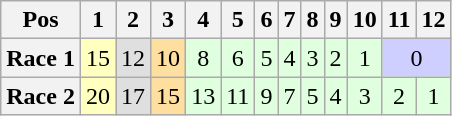<table class="wikitable">
<tr>
<th>Pos</th>
<th>1</th>
<th>2</th>
<th>3</th>
<th>4</th>
<th>5</th>
<th>6</th>
<th>7</th>
<th>8</th>
<th>9</th>
<th>10</th>
<th>11</th>
<th>12</th>
</tr>
<tr align="center">
<th>Race 1</th>
<td style="background:#FFFFBF;">15</td>
<td style="background:#DFDFDF;">12</td>
<td style="background:#FFDF9F;">10</td>
<td style="background:#DFFFDF;">8</td>
<td style="background:#DFFFDF;">6</td>
<td style="background:#DFFFDF;">5</td>
<td style="background:#DFFFDF;">4</td>
<td style="background:#DFFFDF;">3</td>
<td style="background:#DFFFDF;">2</td>
<td style="background:#DFFFDF;">1</td>
<td style="background:#CFCFFF;" colspan=2>0</td>
</tr>
<tr align="center">
<th>Race 2</th>
<td style="background:#FFFFBF;">20</td>
<td style="background:#DFDFDF;">17</td>
<td style="background:#FFDF9F;">15</td>
<td style="background:#DFFFDF;">13</td>
<td style="background:#DFFFDF;">11</td>
<td style="background:#DFFFDF;">9</td>
<td style="background:#DFFFDF;">7</td>
<td style="background:#DFFFDF;">5</td>
<td style="background:#DFFFDF;">4</td>
<td style="background:#DFFFDF;">3</td>
<td style="background:#DFFFDF;">2</td>
<td style="background:#DFFFDF;">1</td>
</tr>
</table>
